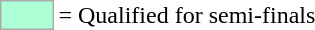<table>
<tr>
<td style="background-color:#ADFFD6; border:1px solid #aaaaaa; width:2em;"></td>
<td>= Qualified for semi-finals</td>
</tr>
</table>
